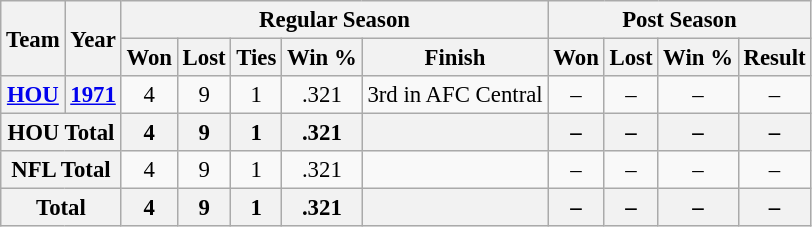<table class="wikitable" style="font-size: 95%; text-align:center;">
<tr>
<th rowspan="2">Team</th>
<th rowspan="2">Year</th>
<th colspan="5">Regular Season</th>
<th colspan="4">Post Season</th>
</tr>
<tr>
<th>Won</th>
<th>Lost</th>
<th>Ties</th>
<th>Win %</th>
<th>Finish</th>
<th>Won</th>
<th>Lost</th>
<th>Win %</th>
<th>Result</th>
</tr>
<tr>
<th><a href='#'>HOU</a></th>
<th><a href='#'>1971</a></th>
<td>4</td>
<td>9</td>
<td>1</td>
<td>.321</td>
<td>3rd in AFC Central</td>
<td>–</td>
<td>–</td>
<td>–</td>
<td>–</td>
</tr>
<tr>
<th colspan="2">HOU Total</th>
<th>4</th>
<th>9</th>
<th>1</th>
<th>.321</th>
<th></th>
<th>–</th>
<th>–</th>
<th>–</th>
<th>–</th>
</tr>
<tr>
<th colspan="2">NFL Total</th>
<td>4</td>
<td>9</td>
<td>1</td>
<td>.321</td>
<td></td>
<td>–</td>
<td>–</td>
<td>–</td>
<td>–</td>
</tr>
<tr>
<th colspan="2">Total</th>
<th>4</th>
<th>9</th>
<th>1</th>
<th>.321</th>
<th></th>
<th>–</th>
<th>–</th>
<th>–</th>
<th>–</th>
</tr>
</table>
